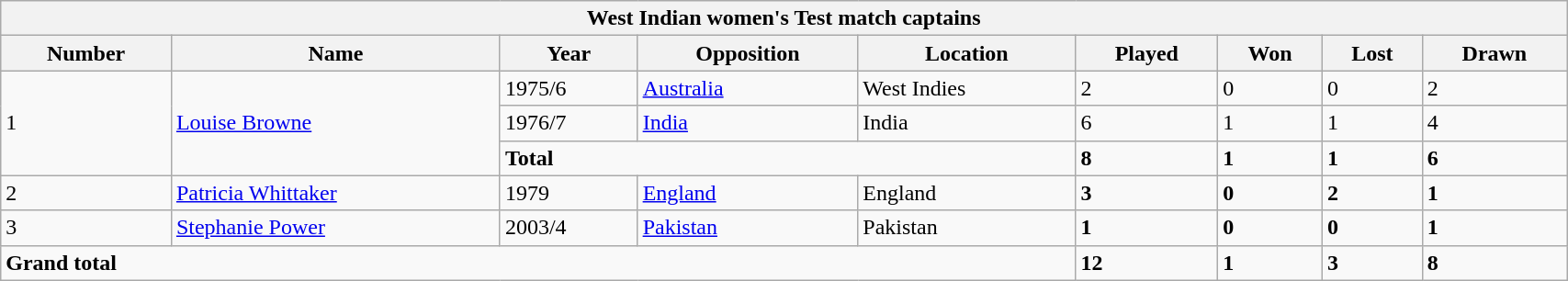<table class="wikitable" width="90%">
<tr>
<th bgcolor="#efefef" colspan=9>West Indian women's Test match captains</th>
</tr>
<tr bgcolor="#efefef">
<th>Number</th>
<th>Name</th>
<th>Year</th>
<th>Opposition</th>
<th>Location</th>
<th>Played</th>
<th>Won</th>
<th>Lost</th>
<th>Drawn</th>
</tr>
<tr>
<td rowspan=3>1</td>
<td rowspan="3"><a href='#'>Louise Browne</a></td>
<td>1975/6</td>
<td><a href='#'>Australia</a></td>
<td>West Indies</td>
<td>2</td>
<td>0</td>
<td>0</td>
<td>2</td>
</tr>
<tr>
<td>1976/7</td>
<td><a href='#'>India</a></td>
<td>India</td>
<td>6</td>
<td>1</td>
<td>1</td>
<td>4</td>
</tr>
<tr>
<td colspan=3><strong>Total</strong></td>
<td><strong>8</strong></td>
<td><strong>1</strong></td>
<td><strong>1</strong></td>
<td><strong>6</strong></td>
</tr>
<tr>
<td>2</td>
<td><a href='#'>Patricia Whittaker</a></td>
<td>1979</td>
<td><a href='#'>England</a></td>
<td>England</td>
<td><strong>3</strong></td>
<td><strong>0</strong></td>
<td><strong>2</strong></td>
<td><strong>1</strong></td>
</tr>
<tr>
<td>3</td>
<td><a href='#'>Stephanie Power</a></td>
<td>2003/4</td>
<td><a href='#'>Pakistan</a></td>
<td>Pakistan</td>
<td><strong>1</strong></td>
<td><strong>0</strong></td>
<td><strong>0</strong></td>
<td><strong>1</strong></td>
</tr>
<tr>
<td colspan=5><strong>Grand total</strong></td>
<td><strong>12</strong></td>
<td><strong>1</strong></td>
<td><strong>3</strong></td>
<td><strong>8</strong></td>
</tr>
</table>
